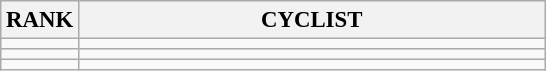<table class="wikitable" style="font-size:95%;">
<tr>
<th>RANK</th>
<th align="left" style="width: 20em">CYCLIST</th>
</tr>
<tr>
<td align="center"></td>
<td></td>
</tr>
<tr>
<td align="center"></td>
<td></td>
</tr>
<tr>
<td align="center"></td>
<td></td>
</tr>
</table>
